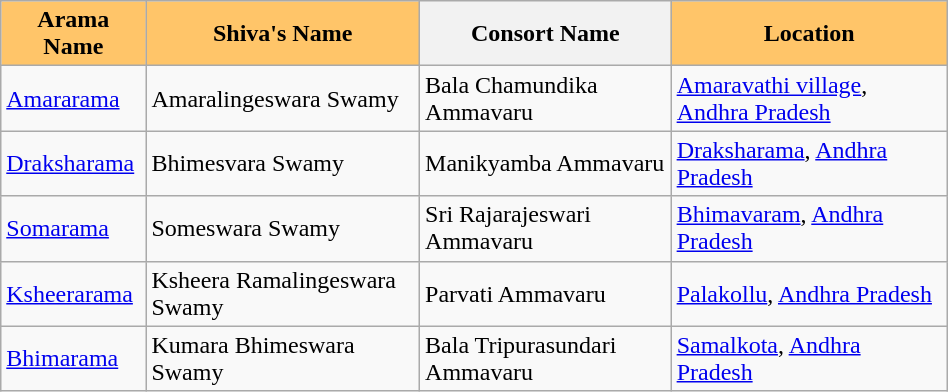<table class="wikitable" width="50%">
<tr>
<th style="background:#ffc569;">Arama Name</th>
<th style="background:#ffc569;">Shiva's Name</th>
<th style=#ffc569;">Consort Name</th>
<th style="background:#ffc569;">Location</th>
</tr>
<tr>
<td><a href='#'>Amararama</a></td>
<td>Amaralingeswara Swamy</td>
<td>Bala Chamundika Ammavaru</td>
<td><a href='#'>Amaravathi village</a>, <a href='#'>Andhra Pradesh</a></td>
</tr>
<tr>
<td><a href='#'>Draksharama</a></td>
<td>Bhimesvara Swamy</td>
<td>Manikyamba Ammavaru</td>
<td><a href='#'>Draksharama</a>, <a href='#'>Andhra Pradesh</a></td>
</tr>
<tr>
<td><a href='#'>Somarama</a></td>
<td>Someswara Swamy</td>
<td>Sri Rajarajeswari Ammavaru</td>
<td><a href='#'>Bhimavaram</a>, <a href='#'>Andhra Pradesh</a></td>
</tr>
<tr>
<td><a href='#'>Ksheerarama</a></td>
<td>Ksheera Ramalingeswara Swamy</td>
<td>Parvati Ammavaru</td>
<td><a href='#'>Palakollu</a>, <a href='#'>Andhra Pradesh</a></td>
</tr>
<tr>
<td><a href='#'>Bhimarama</a></td>
<td>Kumara Bhimeswara Swamy</td>
<td>Bala Tripurasundari Ammavaru</td>
<td><a href='#'>Samalkota</a>, <a href='#'>Andhra Pradesh</a></td>
</tr>
</table>
